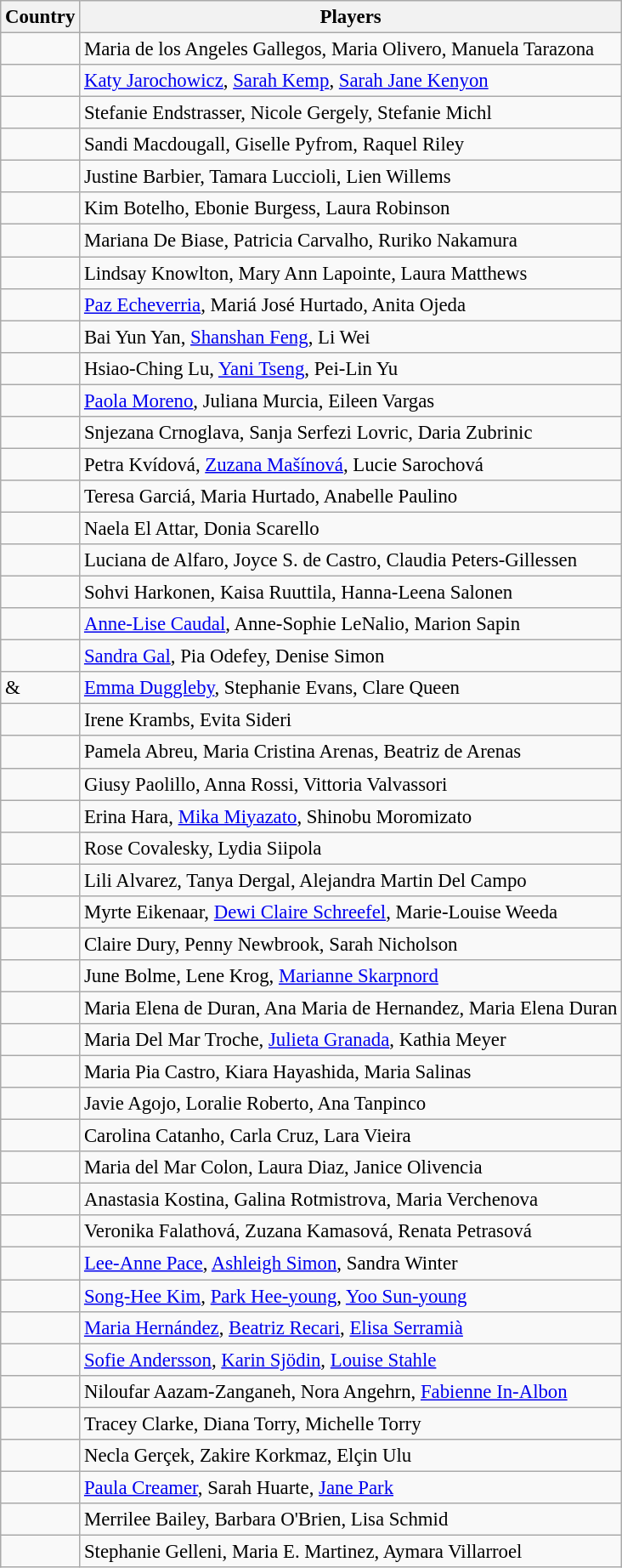<table class="wikitable" style="font-size:95%;">
<tr>
<th>Country</th>
<th>Players</th>
</tr>
<tr>
<td></td>
<td>Maria de los Angeles Gallegos, Maria Olivero, Manuela Tarazona</td>
</tr>
<tr>
<td></td>
<td><a href='#'>Katy Jarochowicz</a>, <a href='#'>Sarah Kemp</a>, <a href='#'>Sarah Jane Kenyon</a></td>
</tr>
<tr>
<td></td>
<td>Stefanie Endstrasser, Nicole Gergely, Stefanie Michl</td>
</tr>
<tr>
<td></td>
<td>Sandi Macdougall, Giselle Pyfrom, Raquel Riley</td>
</tr>
<tr>
<td></td>
<td>Justine Barbier, Tamara Luccioli, Lien Willems</td>
</tr>
<tr>
<td></td>
<td>Kim Botelho, Ebonie Burgess, Laura Robinson</td>
</tr>
<tr>
<td></td>
<td>Mariana De Biase, Patricia Carvalho, Ruriko Nakamura</td>
</tr>
<tr>
<td></td>
<td>Lindsay Knowlton, Mary Ann Lapointe, Laura Matthews</td>
</tr>
<tr>
<td></td>
<td><a href='#'>Paz Echeverria</a>, Mariá José Hurtado, Anita Ojeda</td>
</tr>
<tr>
<td></td>
<td>Bai Yun Yan, <a href='#'>Shanshan Feng</a>, Li Wei</td>
</tr>
<tr>
<td></td>
<td>Hsiao-Ching Lu, <a href='#'>Yani Tseng</a>, Pei-Lin Yu</td>
</tr>
<tr>
<td></td>
<td><a href='#'>Paola Moreno</a>, Juliana Murcia, Eileen Vargas</td>
</tr>
<tr>
<td></td>
<td>Snjezana Crnoglava, Sanja Serfezi Lovric, Daria Zubrinic</td>
</tr>
<tr>
<td></td>
<td>Petra Kvídová, <a href='#'>Zuzana Mašínová</a>, Lucie Sarochová</td>
</tr>
<tr>
<td></td>
<td>Teresa Garciá, Maria Hurtado, Anabelle Paulino</td>
</tr>
<tr>
<td></td>
<td>Naela El Attar, Donia Scarello</td>
</tr>
<tr>
<td></td>
<td>Luciana de Alfaro, Joyce S. de Castro, Claudia Peters-Gillessen</td>
</tr>
<tr>
<td></td>
<td>Sohvi Harkonen, Kaisa Ruuttila, Hanna-Leena Salonen</td>
</tr>
<tr>
<td></td>
<td><a href='#'>Anne-Lise Caudal</a>, Anne-Sophie LeNalio, Marion Sapin</td>
</tr>
<tr>
<td></td>
<td><a href='#'>Sandra Gal</a>, Pia Odefey, Denise Simon</td>
</tr>
<tr>
<td> &<br></td>
<td><a href='#'>Emma Duggleby</a>, Stephanie Evans, Clare Queen</td>
</tr>
<tr>
<td></td>
<td>Irene Krambs, Evita Sideri</td>
</tr>
<tr>
<td></td>
<td>Pamela Abreu, Maria Cristina Arenas, Beatriz de Arenas</td>
</tr>
<tr>
<td></td>
<td>Giusy Paolillo, Anna Rossi, Vittoria Valvassori</td>
</tr>
<tr>
<td></td>
<td>Erina Hara, <a href='#'>Mika Miyazato</a>, Shinobu Moromizato</td>
</tr>
<tr>
<td></td>
<td>Rose Covalesky, Lydia Siipola</td>
</tr>
<tr>
<td></td>
<td>Lili Alvarez, Tanya Dergal, Alejandra Martin Del Campo</td>
</tr>
<tr>
<td></td>
<td>Myrte Eikenaar, <a href='#'>Dewi Claire Schreefel</a>, Marie-Louise Weeda</td>
</tr>
<tr>
<td></td>
<td>Claire Dury, Penny Newbrook, Sarah Nicholson</td>
</tr>
<tr>
<td></td>
<td>June Bolme, Lene Krog, <a href='#'>Marianne Skarpnord</a></td>
</tr>
<tr>
<td></td>
<td>Maria Elena de Duran, Ana Maria de Hernandez, Maria Elena Duran</td>
</tr>
<tr>
<td></td>
<td>Maria Del Mar Troche, <a href='#'>Julieta Granada</a>, Kathia Meyer</td>
</tr>
<tr>
<td></td>
<td>Maria Pia Castro, Kiara Hayashida, Maria Salinas</td>
</tr>
<tr>
<td></td>
<td>Javie Agojo, Loralie Roberto, Ana Tanpinco</td>
</tr>
<tr>
<td></td>
<td>Carolina Catanho, Carla Cruz, Lara Vieira</td>
</tr>
<tr>
<td></td>
<td>Maria del Mar Colon, Laura Diaz, Janice Olivencia</td>
</tr>
<tr>
<td></td>
<td>Anastasia Kostina, Galina Rotmistrova, Maria Verchenova</td>
</tr>
<tr>
<td></td>
<td>Veronika Falathová, Zuzana Kamasová, Renata Petrasová</td>
</tr>
<tr>
<td></td>
<td><a href='#'>Lee-Anne Pace</a>, <a href='#'>Ashleigh Simon</a>, Sandra Winter</td>
</tr>
<tr>
<td></td>
<td><a href='#'>Song-Hee Kim</a>, <a href='#'>Park Hee-young</a>, <a href='#'>Yoo Sun-young</a></td>
</tr>
<tr>
<td></td>
<td><a href='#'>Maria Hernández</a>, <a href='#'>Beatriz Recari</a>, <a href='#'>Elisa Serramià</a></td>
</tr>
<tr>
<td></td>
<td><a href='#'>Sofie Andersson</a>, <a href='#'>Karin Sjödin</a>, <a href='#'>Louise Stahle</a></td>
</tr>
<tr>
<td></td>
<td>Niloufar Aazam-Zanganeh, Nora Angehrn, <a href='#'>Fabienne In-Albon</a></td>
</tr>
<tr>
<td></td>
<td>Tracey Clarke, Diana Torry, Michelle Torry</td>
</tr>
<tr>
<td></td>
<td>Necla Gerçek, Zakire Korkmaz, Elçin Ulu</td>
</tr>
<tr>
<td></td>
<td><a href='#'>Paula Creamer</a>, Sarah Huarte, <a href='#'>Jane Park</a></td>
</tr>
<tr>
<td></td>
<td>Merrilee Bailey, Barbara O'Brien, Lisa Schmid</td>
</tr>
<tr>
<td></td>
<td>Stephanie Gelleni, Maria E. Martinez, Aymara Villarroel</td>
</tr>
</table>
